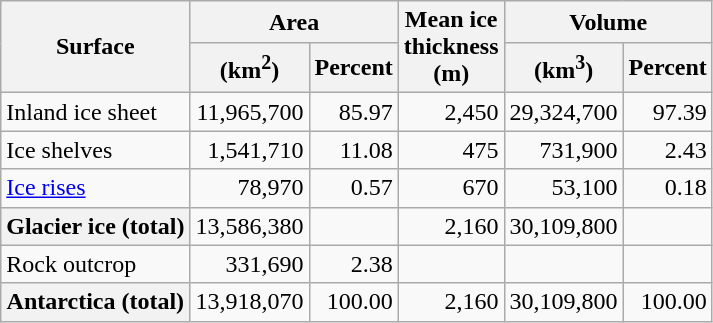<table class="wikitable">
<tr>
<th rowspan=2>Surface</th>
<th colspan=2>Area</th>
<th rowspan=2>Mean ice<br>thickness <br> (m)</th>
<th colspan=2>Volume</th>
</tr>
<tr>
<th>(km<sup>2</sup>)</th>
<th>Percent</th>
<th>(km<sup>3</sup>)</th>
<th>Percent</th>
</tr>
<tr>
<td>Inland ice sheet</td>
<td style="text-align: right;">11,965,700</td>
<td style="text-align: right;">85.97</td>
<td style="text-align: right;">2,450</td>
<td style="text-align: right;">29,324,700</td>
<td style="text-align: right;">97.39</td>
</tr>
<tr>
<td>Ice shelves</td>
<td style="text-align: right;">1,541,710</td>
<td style="text-align: right;">11.08</td>
<td style="text-align: right;">475</td>
<td style="text-align: right;">731,900</td>
<td style="text-align: right;">2.43</td>
</tr>
<tr>
<td><a href='#'>Ice rises</a></td>
<td style="text-align: right;">78,970</td>
<td style="text-align: right;">0.57</td>
<td style="text-align: right;">670</td>
<td style="text-align: right;">53,100</td>
<td style="text-align: right;">0.18</td>
</tr>
<tr>
<th>Glacier ice (total)</th>
<td style="text-align: right;">13,586,380</td>
<td> </td>
<td style="text-align: right;">2,160</td>
<td style="text-align: right;">30,109,800</td>
<td></td>
</tr>
<tr>
<td>Rock outcrop</td>
<td style="text-align: right;">331,690</td>
<td style="text-align: right;">2.38</td>
<td></td>
<td></td>
<td></td>
</tr>
<tr>
<th>Antarctica (total)</th>
<td style="text-align: right;">13,918,070</td>
<td style="text-align: right;">100.00</td>
<td style="text-align: right;">2,160</td>
<td style="text-align: right;">30,109,800</td>
<td style="text-align: right;">100.00</td>
</tr>
</table>
